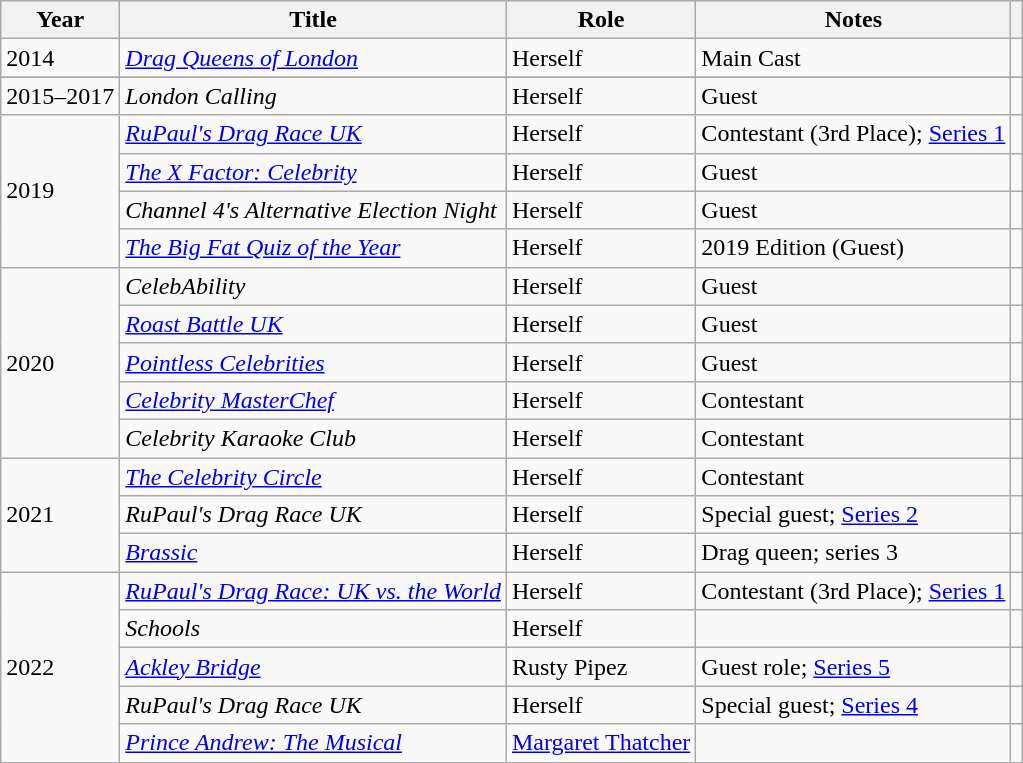<table class="wikitable plainrowheaders sortable">
<tr>
<th scope="col">Year</th>
<th scope="col">Title</th>
<th scope="col">Role</th>
<th scope="col">Notes</th>
<th style="text-align: center;" class="unsortable"></th>
</tr>
<tr>
<td>2014</td>
<td><em><a href='#'>Drag Queens of London</a></em></td>
<td>Herself</td>
<td>Main Cast</td>
<td></td>
</tr>
<tr>
</tr>
<tr>
<td>2015–2017</td>
<td><em>London Calling</em></td>
<td>Herself</td>
<td>Guest</td>
<td></td>
</tr>
<tr>
<td rowspan=4>2019</td>
<td><em><a href='#'>RuPaul's Drag Race UK</a></em></td>
<td>Herself</td>
<td>Contestant (3rd Place); <a href='#'>Series 1</a></td>
<td></td>
</tr>
<tr>
<td><em><a href='#'>The X Factor: Celebrity</a></em></td>
<td>Herself</td>
<td>Guest</td>
<td></td>
</tr>
<tr>
<td><em>Channel 4's Alternative Election Night</em></td>
<td>Herself</td>
<td>Guest</td>
<td></td>
</tr>
<tr>
<td><em><a href='#'>The Big Fat Quiz of the Year</a></em></td>
<td>Herself</td>
<td>2019 Edition (Guest)</td>
<td></td>
</tr>
<tr>
<td rowspan=5>2020</td>
<td><em>CelebAbility</em></td>
<td>Herself</td>
<td>Guest</td>
<td></td>
</tr>
<tr>
<td><em><a href='#'>Roast Battle UK</a></em></td>
<td>Herself</td>
<td>Guest</td>
<td></td>
</tr>
<tr>
<td><em><a href='#'>Pointless Celebrities</a></em></td>
<td>Herself</td>
<td>Guest</td>
<td></td>
</tr>
<tr>
<td><em><a href='#'>Celebrity MasterChef</a></em></td>
<td>Herself</td>
<td>Contestant</td>
<td></td>
</tr>
<tr>
<td><em>Celebrity Karaoke Club</em></td>
<td>Herself</td>
<td>Contestant</td>
<td></td>
</tr>
<tr>
<td rowspan=3>2021</td>
<td><em><a href='#'>The Celebrity Circle</a></em></td>
<td>Herself</td>
<td>Contestant</td>
<td></td>
</tr>
<tr>
<td><em>RuPaul's Drag Race UK</em></td>
<td>Herself</td>
<td>Special guest; <a href='#'>Series 2</a></td>
<td></td>
</tr>
<tr>
<td><em><a href='#'>Brassic</a></em></td>
<td>Herself</td>
<td>Drag queen; series 3</td>
<td></td>
</tr>
<tr>
<td rowspan="5">2022</td>
<td><em><a href='#'>RuPaul's Drag Race: UK vs. the World</a></em></td>
<td>Herself</td>
<td>Contestant (3rd Place); <a href='#'>Series 1</a></td>
<td></td>
</tr>
<tr>
<td><em>Schools</em></td>
<td>Herself</td>
<td></td>
<td></td>
</tr>
<tr>
<td><em><a href='#'>Ackley Bridge</a></em></td>
<td>Rusty Pipez</td>
<td>Guest role; <a href='#'>Series 5</a></td>
<td></td>
</tr>
<tr>
<td><em>RuPaul's Drag Race UK</em></td>
<td>Herself</td>
<td>Special guest; <a href='#'>Series 4</a></td>
<td></td>
</tr>
<tr>
<td><em><a href='#'>Prince Andrew: The Musical</a></em></td>
<td><a href='#'>Margaret Thatcher</a></td>
<td></td>
<td></td>
</tr>
</table>
